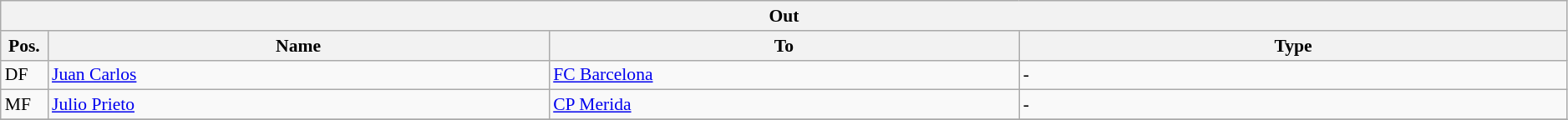<table class="wikitable" style="font-size:90%;width:99%;">
<tr>
<th colspan="4">Out</th>
</tr>
<tr>
<th width=3%>Pos.</th>
<th width=32%>Name</th>
<th width=30%>To</th>
<th width=35%>Type</th>
</tr>
<tr>
<td>DF</td>
<td><a href='#'>Juan Carlos</a></td>
<td><a href='#'>FC Barcelona</a></td>
<td>-</td>
</tr>
<tr>
<td>MF</td>
<td><a href='#'>Julio Prieto</a></td>
<td><a href='#'>CP Merida</a></td>
<td>-</td>
</tr>
<tr>
</tr>
</table>
